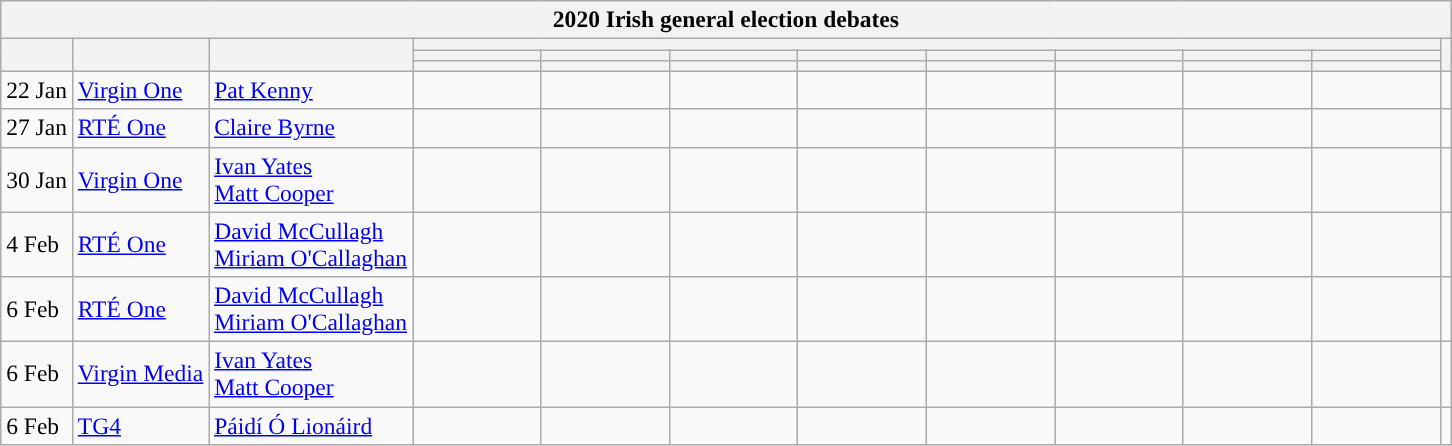<table class="wikitable" style="font-size:98%; text-align:center;">
<tr>
<th colspan="12">2020 Irish general election debates</th>
</tr>
<tr>
<th style="white-space:nowrap;" rowspan="3"></th>
<th rowspan="3"></th>
<th rowspan="3"></th>
<th scope="col" colspan="8">    </th>
<th rowspan="3"></th>
</tr>
<tr>
<th scope="col" style="width:5em;"></th>
<th scope="col" style="width:5em;"></th>
<th scope="col" style="width:5em;"></th>
<th scope="col" style="width:5em;"></th>
<th scope="col" style="width:5em;"></th>
<th scope="col" style="width:5em;"></th>
<th scope="col" style="width:5em;"></th>
<th scope="col" style="width:5em;"></th>
</tr>
<tr>
<th style="background:"></th>
<th style="background:"></th>
<th style="background:"></th>
<th style="background:"></th>
<th style="background:"></th>
<th style="background:"></th>
<th style="background:"></th>
<th style="background:"></th>
</tr>
<tr>
<td style="white-space:nowrap; text-align:left;">22 Jan</td>
<td style="white-space:nowrap; text-align:left;"><a href='#'>Virgin One</a></td>
<td style="white-space:nowrap; text-align:left;"><a href='#'>Pat Kenny</a></td>
<td></td>
<td></td>
<td></td>
<td></td>
<td></td>
<td></td>
<td></td>
<td></td>
<td></td>
</tr>
<tr>
<td style="white-space:nowrap; text-align:left;">27 Jan</td>
<td style="white-space:nowrap; text-align:left;"><a href='#'>RTÉ One</a></td>
<td style="white-space:nowrap; text-align:left;"><a href='#'>Claire Byrne</a></td>
<td></td>
<td></td>
<td></td>
<td></td>
<td></td>
<td></td>
<td></td>
<td></td>
<td></td>
</tr>
<tr>
<td style="white-space:nowrap; text-align:left;">30 Jan</td>
<td style="white-space:nowrap; text-align:left;"><a href='#'>Virgin One</a></td>
<td style="white-space:nowrap; text-align:left;"><a href='#'>Ivan Yates</a><br><a href='#'>Matt Cooper</a></td>
<td></td>
<td></td>
<td></td>
<td></td>
<td></td>
<td></td>
<td></td>
<td></td>
<td></td>
</tr>
<tr>
<td style="white-space:nowrap; text-align:left;">4 Feb</td>
<td style="white-space:nowrap; text-align:left;"><a href='#'>RTÉ One</a></td>
<td style="white-space:nowrap; text-align:left;"><a href='#'>David McCullagh</a><br><a href='#'>Miriam O'Callaghan</a></td>
<td></td>
<td></td>
<td></td>
<td></td>
<td></td>
<td></td>
<td></td>
<td></td>
<td></td>
</tr>
<tr>
<td style="white-space:nowrap; text-align:left;">6 Feb</td>
<td style="white-space:nowrap; text-align:left;"><a href='#'>RTÉ One</a></td>
<td style="white-space:nowrap; text-align:left;"><a href='#'>David McCullagh</a><br><a href='#'>Miriam O'Callaghan</a></td>
<td></td>
<td></td>
<td></td>
<td></td>
<td></td>
<td></td>
<td></td>
<td></td>
<td></td>
</tr>
<tr>
<td style="white-space:nowrap; text-align:left;">6 Feb</td>
<td style="white-space:nowrap; text-align:left;"><a href='#'>Virgin Media</a></td>
<td style="white-space:nowrap; text-align:left;"><a href='#'>Ivan Yates</a><br><a href='#'>Matt Cooper</a></td>
<td></td>
<td></td>
<td></td>
<td></td>
<td></td>
<td></td>
<td></td>
<td></td>
<td></td>
</tr>
<tr>
<td style="white-space:nowrap; text-align:left;">6 Feb</td>
<td style="white-space:nowrap; text-align:left;"><a href='#'>TG4</a></td>
<td style="white-space:nowrap; text-align:left;"><a href='#'>Páidí Ó Lionáird</a></td>
<td></td>
<td></td>
<td></td>
<td></td>
<td></td>
<td></td>
<td></td>
<td></td>
<td></td>
</tr>
</table>
